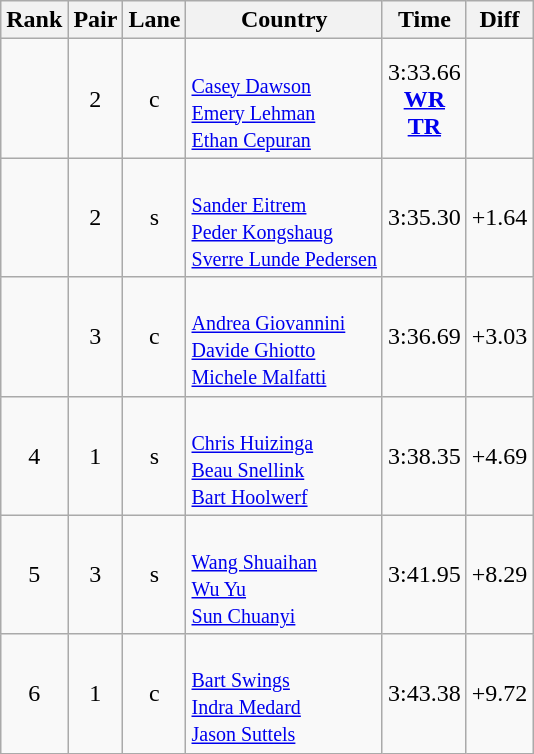<table class="wikitable sortable" style="text-align:center">
<tr>
<th>Rank</th>
<th>Pair</th>
<th>Lane</th>
<th>Country</th>
<th>Time</th>
<th>Diff</th>
</tr>
<tr>
<td></td>
<td>2</td>
<td>c</td>
<td align=left><br><small><a href='#'>Casey Dawson</a><br><a href='#'>Emery Lehman</a><br><a href='#'>Ethan Cepuran</a></small></td>
<td>3:33.66<br><strong><a href='#'>WR</a></strong><br><strong><a href='#'>TR</a></strong></td>
<td></td>
</tr>
<tr>
<td></td>
<td>2</td>
<td>s</td>
<td align=left><br><small><a href='#'>Sander Eitrem</a><br><a href='#'>Peder Kongshaug</a><br><a href='#'>Sverre Lunde Pedersen</a></small></td>
<td>3:35.30</td>
<td>+1.64</td>
</tr>
<tr>
<td></td>
<td>3</td>
<td>c</td>
<td align=left><br><small><a href='#'>Andrea Giovannini</a><br><a href='#'>Davide Ghiotto</a><br><a href='#'>Michele Malfatti</a></small></td>
<td>3:36.69</td>
<td>+3.03</td>
</tr>
<tr>
<td>4</td>
<td>1</td>
<td>s</td>
<td align=left><br><small><a href='#'>Chris Huizinga</a><br><a href='#'>Beau Snellink</a><br><a href='#'>Bart Hoolwerf</a></small></td>
<td>3:38.35</td>
<td>+4.69</td>
</tr>
<tr>
<td>5</td>
<td>3</td>
<td>s</td>
<td align=left><br><small><a href='#'>Wang Shuaihan</a><br><a href='#'>Wu Yu</a><br><a href='#'>Sun Chuanyi</a></small></td>
<td>3:41.95</td>
<td>+8.29</td>
</tr>
<tr>
<td>6</td>
<td>1</td>
<td>c</td>
<td align=left><br><small><a href='#'>Bart Swings</a><br><a href='#'>Indra Medard</a><br><a href='#'>Jason Suttels</a></small></td>
<td>3:43.38</td>
<td>+9.72</td>
</tr>
</table>
